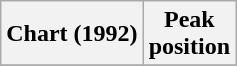<table class="wikitable sortable">
<tr>
<th align="left">Chart (1992)</th>
<th align="center">Peak<br>position</th>
</tr>
<tr>
</tr>
</table>
